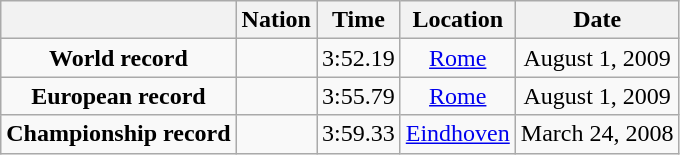<table class=wikitable style=text-align:center>
<tr>
<th></th>
<th>Nation</th>
<th>Time</th>
<th>Location</th>
<th>Date</th>
</tr>
<tr>
<td><strong>World record</strong></td>
<td align=left></td>
<td align=left>3:52.19</td>
<td><a href='#'>Rome</a></td>
<td>August 1, 2009</td>
</tr>
<tr>
<td><strong>European record</strong></td>
<td align=left></td>
<td align=left>3:55.79</td>
<td><a href='#'>Rome</a></td>
<td>August 1, 2009</td>
</tr>
<tr>
<td><strong>Championship record</strong></td>
<td align=left></td>
<td align=left>3:59.33</td>
<td><a href='#'>Eindhoven</a></td>
<td>March 24, 2008</td>
</tr>
</table>
